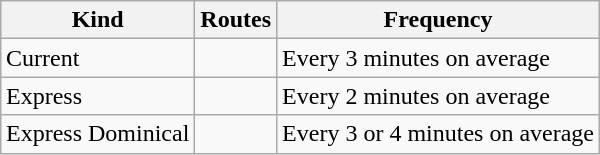<table class="wikitable" style="margin-left: auto; margin-right: auto; border: none;">
<tr>
<th>Kind</th>
<th>Routes</th>
<th>Frequency</th>
</tr>
<tr>
<td>Current</td>
<td></td>
<td>Every 3 minutes on average</td>
</tr>
<tr>
<td>Express</td>
<td></td>
<td>Every 2 minutes on average</td>
</tr>
<tr>
<td>Express Dominical</td>
<td></td>
<td>Every 3 or 4 minutes on average</td>
</tr>
</table>
